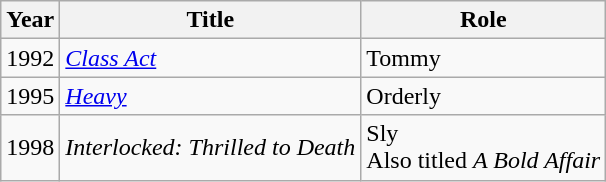<table class="wikitable sortable">
<tr>
<th>Year</th>
<th>Title</th>
<th>Role</th>
</tr>
<tr>
<td>1992</td>
<td><em><a href='#'>Class Act</a></em></td>
<td>Tommy</td>
</tr>
<tr>
<td>1995</td>
<td><em><a href='#'>Heavy</a></em></td>
<td>Orderly</td>
</tr>
<tr>
<td>1998</td>
<td><em>Interlocked: Thrilled to Death</em></td>
<td>Sly<br>Also titled <em>A Bold Affair</em></td>
</tr>
</table>
